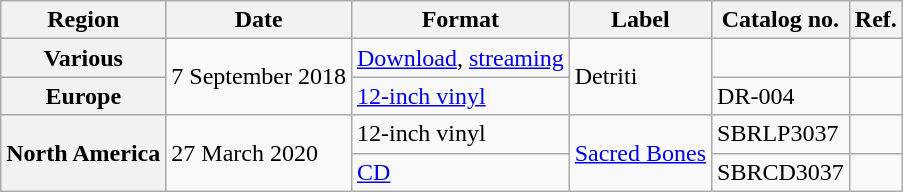<table class="wikitable plainrowheaders">
<tr>
<th scope="col">Region</th>
<th scope="col">Date</th>
<th scope="col">Format</th>
<th scope="col">Label</th>
<th scope="col">Catalog no.</th>
<th>Ref.</th>
</tr>
<tr>
<th scope="row">Various</th>
<td rowspan="2">7 September 2018</td>
<td><a href='#'>Download</a>, <a href='#'>streaming</a></td>
<td rowspan="2">Detriti</td>
<td></td>
<td></td>
</tr>
<tr>
<th scope="row">Europe</th>
<td><a href='#'>12-inch vinyl</a></td>
<td>DR-004</td>
<td></td>
</tr>
<tr>
<th scope="row" rowspan="2">North America</th>
<td rowspan="2">27 March 2020</td>
<td>12-inch vinyl</td>
<td rowspan="2"><a href='#'>Sacred Bones</a></td>
<td>SBRLP3037</td>
<td></td>
</tr>
<tr>
<td><a href='#'>CD</a></td>
<td>SBRCD3037</td>
<td></td>
</tr>
</table>
